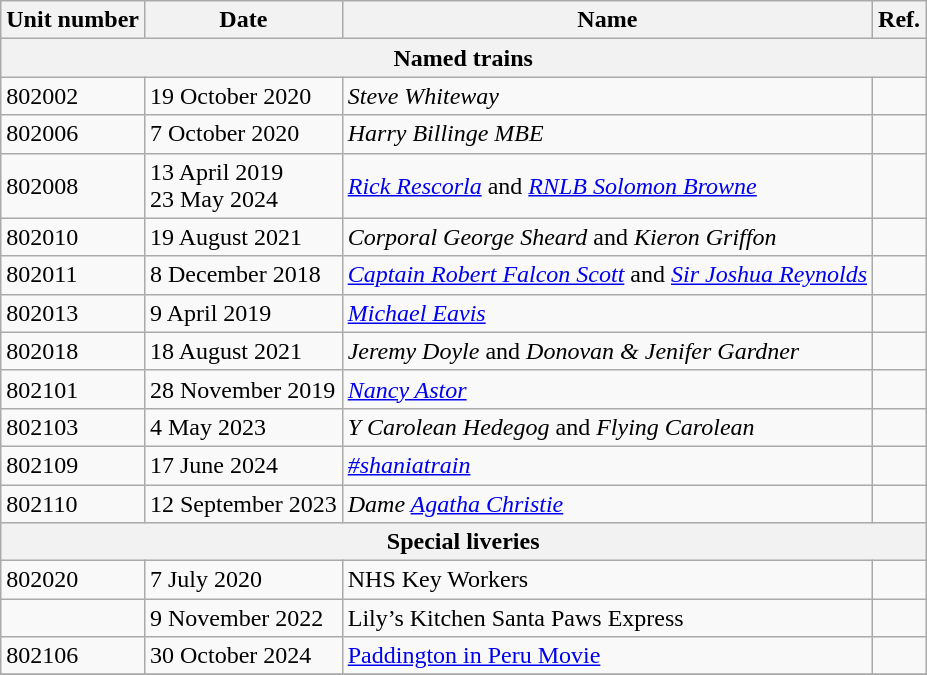<table class="wikitable">
<tr>
<th>Unit number</th>
<th>Date</th>
<th>Name</th>
<th>Ref.</th>
</tr>
<tr>
<th colspan=4>Named trains</th>
</tr>
<tr>
<td>802002</td>
<td>19 October 2020</td>
<td><em>Steve Whiteway</em></td>
<td></td>
</tr>
<tr>
<td>802006</td>
<td>7 October 2020</td>
<td><em>Harry Billinge MBE</em></td>
<td></td>
</tr>
<tr>
<td>802008</td>
<td>13 April 2019 <br> 23 May 2024</td>
<td><em><a href='#'>Rick Rescorla</a></em> and <em><a href='#'>RNLB Solomon Browne</a></em></td>
<td></td>
</tr>
<tr>
<td>802010</td>
<td>19 August 2021</td>
<td><em>Corporal George Sheard</em> and <em>Kieron Griffon</em></td>
<td></td>
</tr>
<tr>
<td>802011</td>
<td>8 December 2018</td>
<td><em><a href='#'>Captain Robert Falcon Scott</a></em> and <em><a href='#'>Sir Joshua Reynolds</a></em></td>
<td></td>
</tr>
<tr>
<td>802013</td>
<td>9 April 2019</td>
<td><em><a href='#'>Michael Eavis</a></em></td>
<td></td>
</tr>
<tr>
<td>802018</td>
<td>18 August 2021</td>
<td><em>Jeremy Doyle</em> and <em>Donovan & Jenifer Gardner</em></td>
<td></td>
</tr>
<tr>
<td>802101</td>
<td>28 November 2019</td>
<td><em><a href='#'>Nancy Astor</a></em></td>
<td></td>
</tr>
<tr>
<td>802103</td>
<td>4 May 2023</td>
<td><em>Y Carolean Hedegog</em> and <em>Flying Carolean</em></td>
<td></td>
</tr>
<tr>
<td>802109</td>
<td>17 June 2024</td>
<td><em><a href='#'>#shaniatrain</a></em></td>
<td></td>
</tr>
<tr>
<td>802110</td>
<td>12 September 2023</td>
<td><em>Dame <a href='#'>Agatha Christie</a></em></td>
<td></td>
</tr>
<tr>
<th colspan=4>Special liveries</th>
</tr>
<tr>
<td>802020</td>
<td>7 July 2020</td>
<td>NHS Key Workers</td>
<td></td>
</tr>
<tr>
<td></td>
<td>9 November 2022</td>
<td>Lily’s Kitchen Santa Paws Express</td>
<td></td>
</tr>
<tr>
<td>802106</td>
<td>30 October 2024</td>
<td><a href='#'>Paddington in Peru Movie</a></td>
<td></td>
</tr>
<tr>
</tr>
</table>
